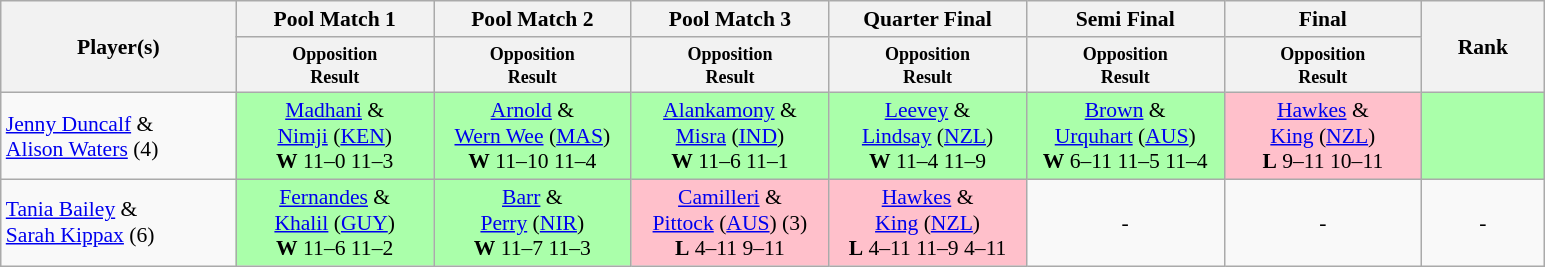<table class=wikitable style="font-size:90%">
<tr>
<th rowspan="2" style="width:150px;">Player(s)</th>
<th width=125>Pool Match 1</th>
<th width=125>Pool Match 2</th>
<th width=125>Pool Match 3</th>
<th width=125>Quarter Final</th>
<th width=125>Semi Final</th>
<th width=125>Final</th>
<th rowspan="2" style="width:75px;">Rank</th>
</tr>
<tr>
<th style="line-height:1em"><small>Opposition<br>Result</small></th>
<th style="line-height:1em"><small>Opposition<br>Result</small></th>
<th style="line-height:1em"><small>Opposition<br>Result</small></th>
<th style="line-height:1em"><small>Opposition<br>Result</small></th>
<th style="line-height:1em"><small>Opposition<br>Result</small></th>
<th style="line-height:1em"><small>Opposition<br>Result</small></th>
</tr>
<tr>
<td><a href='#'>Jenny Duncalf</a> &<br><a href='#'>Alison Waters</a> (4)</td>
<td style="text-align:center; background:#afa;"> <a href='#'>Madhani</a> &<br><a href='#'>Nimji</a> (<a href='#'>KEN</a>)<br><strong>W</strong> 11–0 11–3</td>
<td style="text-align:center; background:#afa;"> <a href='#'>Arnold</a> &<br><a href='#'>Wern Wee</a> (<a href='#'>MAS</a>)<br><strong>W</strong> 11–10 11–4</td>
<td style="text-align:center; background:#afa;"> <a href='#'>Alankamony</a> &<br><a href='#'>Misra</a> (<a href='#'>IND</a>)<br><strong>W</strong> 11–6 11–1</td>
<td style="text-align:center; background:#afa;"> <a href='#'>Leevey</a> &<br><a href='#'>Lindsay</a> (<a href='#'>NZL</a>)<br><strong>W</strong> 11–4 11–9</td>
<td style="text-align:center; background:#afa;"> <a href='#'>Brown</a> &<br><a href='#'>Urquhart</a> (<a href='#'>AUS</a>)<br><strong>W</strong> 6–11 11–5 11–4</td>
<td style="text-align:center; background:pink;"> <a href='#'>Hawkes</a> &<br><a href='#'>King</a> (<a href='#'>NZL</a>)<br><strong>L</strong> 9–11 10–11</td>
<td style="text-align:center; background:#afa;"></td>
</tr>
<tr>
<td><a href='#'>Tania Bailey</a> &<br><a href='#'>Sarah Kippax</a> (6)</td>
<td style="text-align:center; background:#afa;"> <a href='#'>Fernandes</a> &<br><a href='#'>Khalil</a> (<a href='#'>GUY</a>)<br><strong>W</strong> 11–6 11–2</td>
<td style="text-align:center; background:#afa;"> <a href='#'>Barr</a> &<br><a href='#'>Perry</a> (<a href='#'>NIR</a>)<br><strong>W</strong> 11–7 11–3</td>
<td style="text-align:center; background:pink;"> <a href='#'>Camilleri</a> &<br><a href='#'>Pittock</a> (<a href='#'>AUS</a>) (3)<br><strong>L</strong> 4–11 9–11</td>
<td style="text-align:center; background:pink;"> <a href='#'>Hawkes</a> &<br><a href='#'>King</a> (<a href='#'>NZL</a>)<br><strong>L</strong> 4–11 11–9 4–11</td>
<td style="text-align:center;">-</td>
<td style="text-align:center;">-</td>
<td style="text-align:center;">-</td>
</tr>
</table>
